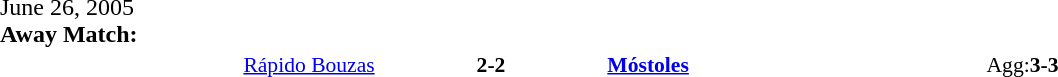<table width=100% cellspacing=1>
<tr>
<th width=20%></th>
<th width=12%></th>
<th width=20%></th>
<th></th>
</tr>
<tr>
<td>June 26, 2005<br><strong>Away Match:</strong></td>
</tr>
<tr style=font-size:90%>
<td align=right><a href='#'>Rápido Bouzas</a></td>
<td align=center><strong>2-2</strong></td>
<td><strong><a href='#'>Móstoles</a></strong></td>
<td>Agg:<strong>3-3</strong></td>
</tr>
</table>
